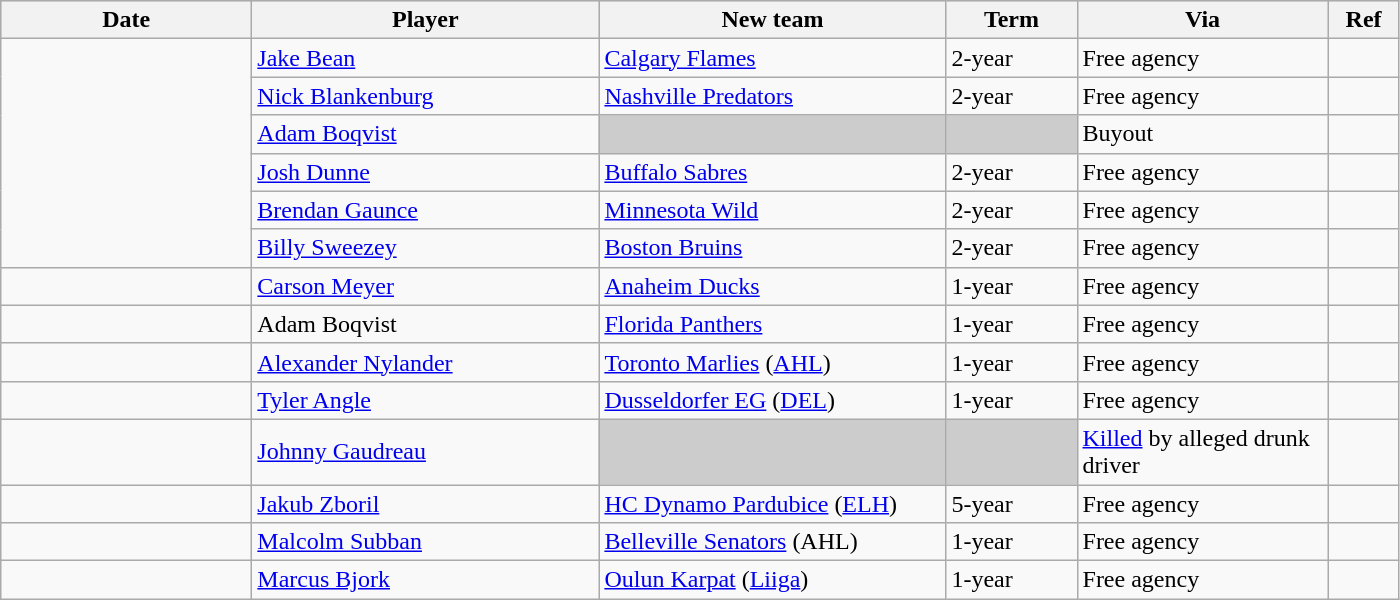<table class="wikitable">
<tr style="background:#ddd; text-align:center;">
<th style="width: 10em;">Date</th>
<th style="width: 14em;">Player</th>
<th style="width: 14em;">New team</th>
<th style="width: 5em;">Term</th>
<th style="width: 10em;">Via</th>
<th style="width: 2.5em;">Ref</th>
</tr>
<tr>
<td rowspan=6></td>
<td><a href='#'>Jake Bean</a></td>
<td><a href='#'>Calgary Flames</a></td>
<td>2-year</td>
<td>Free agency</td>
<td></td>
</tr>
<tr>
<td><a href='#'>Nick Blankenburg</a></td>
<td><a href='#'>Nashville Predators</a></td>
<td>2-year</td>
<td>Free agency</td>
<td></td>
</tr>
<tr>
<td><a href='#'>Adam Boqvist</a></td>
<td style="background:#ccc;"></td>
<td style="background:#ccc;"></td>
<td>Buyout</td>
<td></td>
</tr>
<tr>
<td><a href='#'>Josh Dunne</a></td>
<td><a href='#'>Buffalo Sabres</a></td>
<td>2-year</td>
<td>Free agency</td>
<td></td>
</tr>
<tr>
<td><a href='#'>Brendan Gaunce</a></td>
<td><a href='#'>Minnesota Wild</a></td>
<td>2-year</td>
<td>Free agency</td>
<td></td>
</tr>
<tr>
<td><a href='#'>Billy Sweezey</a></td>
<td><a href='#'>Boston Bruins</a></td>
<td>2-year</td>
<td>Free agency</td>
<td></td>
</tr>
<tr>
<td></td>
<td><a href='#'>Carson Meyer</a></td>
<td><a href='#'>Anaheim Ducks</a></td>
<td>1-year</td>
<td>Free agency</td>
<td></td>
</tr>
<tr>
<td></td>
<td>Adam Boqvist</td>
<td><a href='#'>Florida Panthers</a></td>
<td>1-year</td>
<td>Free agency</td>
<td></td>
</tr>
<tr>
<td></td>
<td><a href='#'>Alexander Nylander</a></td>
<td><a href='#'>Toronto Marlies</a> (<a href='#'>AHL</a>)</td>
<td>1-year</td>
<td>Free agency</td>
<td></td>
</tr>
<tr>
<td></td>
<td><a href='#'>Tyler Angle</a></td>
<td><a href='#'>Dusseldorfer EG</a> (<a href='#'>DEL</a>)</td>
<td>1-year</td>
<td>Free agency</td>
<td></td>
</tr>
<tr>
<td></td>
<td><a href='#'>Johnny Gaudreau</a></td>
<td style="background:#ccc;"></td>
<td style="background:#ccc;"></td>
<td><a href='#'>Killed</a> by alleged drunk driver</td>
<td></td>
</tr>
<tr>
<td></td>
<td><a href='#'>Jakub Zboril</a></td>
<td><a href='#'>HC Dynamo Pardubice</a> (<a href='#'>ELH</a>)</td>
<td>5-year</td>
<td>Free agency</td>
<td></td>
</tr>
<tr>
<td></td>
<td><a href='#'>Malcolm Subban</a></td>
<td><a href='#'>Belleville Senators</a> (AHL)</td>
<td>1-year</td>
<td>Free agency</td>
<td></td>
</tr>
<tr>
<td></td>
<td><a href='#'>Marcus Bjork</a></td>
<td><a href='#'>Oulun Karpat</a> (<a href='#'>Liiga</a>)</td>
<td>1-year</td>
<td>Free agency</td>
<td></td>
</tr>
</table>
